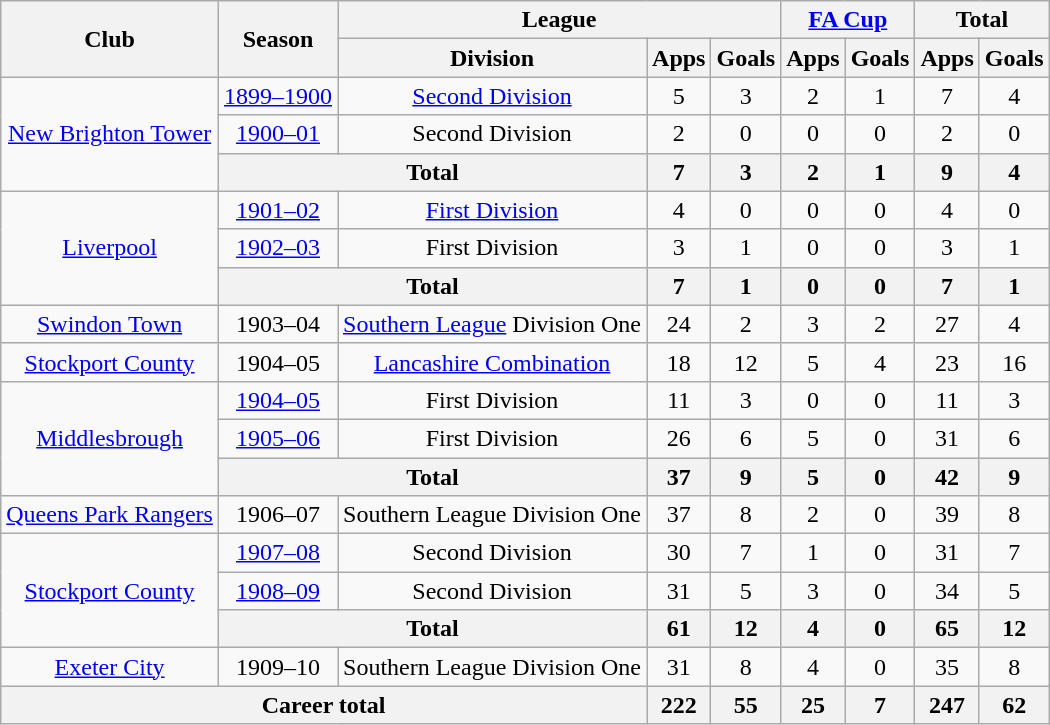<table class="wikitable" style="text-align:center">
<tr>
<th rowspan="2">Club</th>
<th rowspan="2">Season</th>
<th colspan="3">League</th>
<th colspan="2"><a href='#'>FA Cup</a></th>
<th colspan="2">Total</th>
</tr>
<tr>
<th>Division</th>
<th>Apps</th>
<th>Goals</th>
<th>Apps</th>
<th>Goals</th>
<th>Apps</th>
<th>Goals</th>
</tr>
<tr>
<td rowspan="3"><a href='#'>New Brighton Tower</a></td>
<td><a href='#'>1899–1900</a></td>
<td><a href='#'>Second Division</a></td>
<td>5</td>
<td>3</td>
<td>2</td>
<td>1</td>
<td>7</td>
<td>4</td>
</tr>
<tr>
<td><a href='#'>1900–01</a></td>
<td>Second Division</td>
<td>2</td>
<td>0</td>
<td>0</td>
<td>0</td>
<td>2</td>
<td>0</td>
</tr>
<tr>
<th colspan="2">Total</th>
<th>7</th>
<th>3</th>
<th>2</th>
<th>1</th>
<th>9</th>
<th>4</th>
</tr>
<tr>
<td rowspan="3"><a href='#'>Liverpool</a></td>
<td><a href='#'>1901–02</a></td>
<td><a href='#'>First Division</a></td>
<td>4</td>
<td>0</td>
<td>0</td>
<td>0</td>
<td>4</td>
<td>0</td>
</tr>
<tr>
<td><a href='#'>1902–03</a></td>
<td>First Division</td>
<td>3</td>
<td>1</td>
<td>0</td>
<td>0</td>
<td>3</td>
<td>1</td>
</tr>
<tr>
<th colspan="2">Total</th>
<th>7</th>
<th>1</th>
<th>0</th>
<th>0</th>
<th>7</th>
<th>1</th>
</tr>
<tr>
<td><a href='#'>Swindon Town</a></td>
<td>1903–04</td>
<td><a href='#'>Southern League</a> Division One</td>
<td>24</td>
<td>2</td>
<td>3</td>
<td>2</td>
<td>27</td>
<td>4</td>
</tr>
<tr>
<td><a href='#'>Stockport County</a></td>
<td>1904–05</td>
<td><a href='#'>Lancashire Combination</a></td>
<td>18</td>
<td>12</td>
<td>5</td>
<td>4</td>
<td>23</td>
<td>16</td>
</tr>
<tr>
<td rowspan="3"><a href='#'>Middlesbrough</a></td>
<td><a href='#'>1904–05</a></td>
<td>First Division</td>
<td>11</td>
<td>3</td>
<td>0</td>
<td>0</td>
<td>11</td>
<td>3</td>
</tr>
<tr>
<td><a href='#'>1905–06</a></td>
<td>First Division</td>
<td>26</td>
<td>6</td>
<td>5</td>
<td>0</td>
<td>31</td>
<td>6</td>
</tr>
<tr>
<th colspan="2">Total</th>
<th>37</th>
<th>9</th>
<th>5</th>
<th>0</th>
<th>42</th>
<th>9</th>
</tr>
<tr>
<td><a href='#'>Queens Park Rangers</a></td>
<td>1906–07</td>
<td>Southern League Division One</td>
<td>37</td>
<td>8</td>
<td>2</td>
<td>0</td>
<td>39</td>
<td>8</td>
</tr>
<tr>
<td rowspan="3"><a href='#'>Stockport County</a></td>
<td><a href='#'>1907–08</a></td>
<td>Second Division</td>
<td>30</td>
<td>7</td>
<td>1</td>
<td>0</td>
<td>31</td>
<td>7</td>
</tr>
<tr>
<td><a href='#'>1908–09</a></td>
<td>Second Division</td>
<td>31</td>
<td>5</td>
<td>3</td>
<td>0</td>
<td>34</td>
<td>5</td>
</tr>
<tr>
<th colspan="2">Total</th>
<th>61</th>
<th>12</th>
<th>4</th>
<th>0</th>
<th>65</th>
<th>12</th>
</tr>
<tr>
<td><a href='#'>Exeter City</a></td>
<td>1909–10</td>
<td>Southern League Division One</td>
<td>31</td>
<td>8</td>
<td>4</td>
<td>0</td>
<td>35</td>
<td>8</td>
</tr>
<tr>
<th colspan="3">Career total</th>
<th>222</th>
<th>55</th>
<th>25</th>
<th>7</th>
<th>247</th>
<th>62</th>
</tr>
</table>
